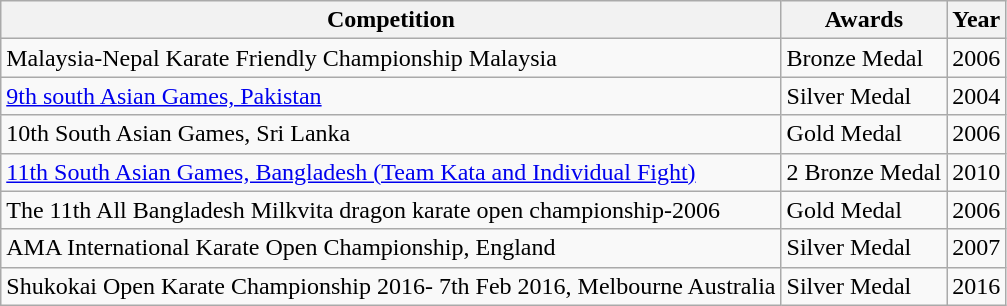<table class="wikitable">
<tr>
<th>Competition</th>
<th>Awards</th>
<th>Year</th>
</tr>
<tr>
<td>Malaysia-Nepal Karate Friendly Championship Malaysia</td>
<td>Bronze Medal</td>
<td>2006</td>
</tr>
<tr>
<td><a href='#'>9th south Asian Games, Pakistan</a></td>
<td>Silver Medal</td>
<td>2004</td>
</tr>
<tr>
<td>10th South Asian Games, Sri Lanka</td>
<td>Gold Medal</td>
<td>2006</td>
</tr>
<tr>
<td><a href='#'>11th South Asian Games, Bangladesh (Team Kata and Individual Fight)</a></td>
<td>2 Bronze Medal</td>
<td>2010</td>
</tr>
<tr>
<td>The 11th All Bangladesh Milkvita dragon karate open championship-2006</td>
<td>Gold Medal</td>
<td>2006</td>
</tr>
<tr>
<td>AMA International Karate Open Championship, England</td>
<td>Silver Medal</td>
<td>2007</td>
</tr>
<tr>
<td>Shukokai Open Karate Championship 2016- 7th Feb 2016, Melbourne Australia</td>
<td>Silver Medal</td>
<td>2016</td>
</tr>
</table>
